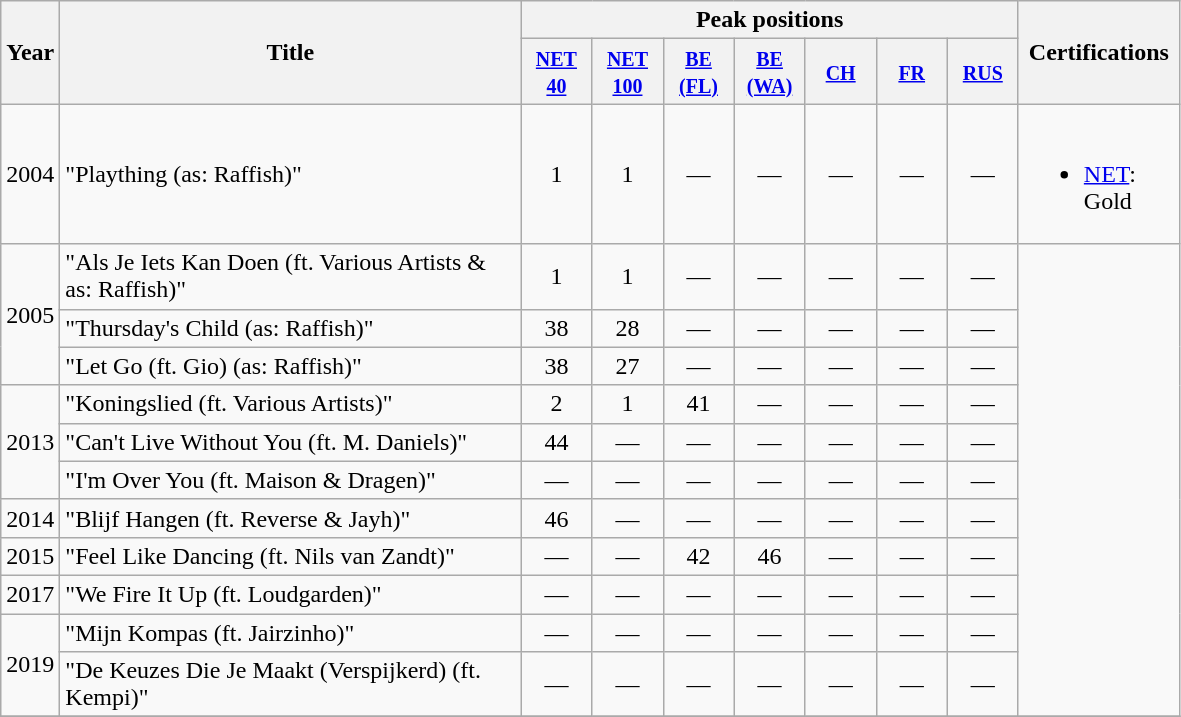<table class="wikitable">
<tr>
<th align="center" rowspan="2" width="10">Year</th>
<th align="center" rowspan="2" width="300">Title</th>
<th align="center" colspan="7" width="30">Peak positions <br></th>
<th align="center" rowspan="2" width="100">Certifications</th>
</tr>
<tr>
<th width="40"><small><a href='#'>NET 40</a></small></th>
<th width="40"><small><a href='#'>NET 100</a></small></th>
<th width="40"><small><a href='#'>BE (FL)</a></small></th>
<th width="40"><small><a href='#'>BE (WA)</a></small></th>
<th width="40"><small><a href='#'>CH</a></small></th>
<th width="40"><small><a href='#'>FR</a></small></th>
<th width="40"><small><a href='#'>RUS</a></small></th>
</tr>
<tr>
<td align="center" rowspan="1">2004</td>
<td>"Plaything (as: Raffish)"</td>
<td align="center">1</td>
<td align="center">1</td>
<td align="center">—</td>
<td align="center">—</td>
<td align="center">—</td>
<td align="center">—</td>
<td align="center">—</td>
<td><br><ul><li><a href='#'>NET</a>: Gold</li></ul></td>
</tr>
<tr>
<td align="center" rowspan="3">2005</td>
<td>"Als Je Iets Kan Doen (ft. Various Artists & as: Raffish)"</td>
<td align="center">1</td>
<td align="center">1</td>
<td align="center">—</td>
<td align="center">—</td>
<td align="center">—</td>
<td align="center">—</td>
<td align="center">—</td>
<td rowspan="11"></td>
</tr>
<tr>
<td>"Thursday's Child (as: Raffish)"</td>
<td align="center">38</td>
<td align="center">28</td>
<td align="center">—</td>
<td align="center">—</td>
<td align="center">—</td>
<td align="center">—</td>
<td align="center">—</td>
</tr>
<tr>
<td>"Let Go (ft. Gio) (as: Raffish)"</td>
<td align="center">38</td>
<td align="center">27</td>
<td align="center">—</td>
<td align="center">—</td>
<td align="center">—</td>
<td align="center">—</td>
<td align="center">—</td>
</tr>
<tr>
<td align="center" rowspan="3">2013</td>
<td>"Koningslied (ft. Various Artists)"</td>
<td align="center">2</td>
<td align="center">1</td>
<td align="center">41</td>
<td align="center">—</td>
<td align="center">—</td>
<td align="center">—</td>
<td align="center">—</td>
</tr>
<tr>
<td>"Can't Live Without You (ft. M. Daniels)"</td>
<td align="center">44</td>
<td align="center">—</td>
<td align="center">—</td>
<td align="center">—</td>
<td align="center">—</td>
<td align="center">—</td>
<td align="center">—</td>
</tr>
<tr>
<td>"I'm Over You (ft. Maison & Dragen)"</td>
<td align="center">—</td>
<td align="center">—</td>
<td align="center">—</td>
<td align="center">—</td>
<td align="center">—</td>
<td align="center">—</td>
<td align="center">—</td>
</tr>
<tr>
<td align="center" rowspan="1">2014</td>
<td>"Blijf Hangen (ft. Reverse & Jayh)"</td>
<td align="center">46</td>
<td align="center">—</td>
<td align="center">—</td>
<td align="center">—</td>
<td align="center">—</td>
<td align="center">—</td>
<td align="center">—</td>
</tr>
<tr>
<td align="center" rowspan="1">2015</td>
<td>"Feel Like Dancing (ft. Nils van Zandt)"</td>
<td align="center">—</td>
<td align="center">—</td>
<td align="center">42</td>
<td align="center">46</td>
<td align="center">—</td>
<td align="center">—</td>
<td align="center">—</td>
</tr>
<tr>
<td align="center" rowspan="1">2017</td>
<td>"We Fire It Up (ft. Loudgarden)"</td>
<td align="center">—</td>
<td align="center">—</td>
<td align="center">—</td>
<td align="center">—</td>
<td align="center">—</td>
<td align="center">—</td>
<td align="center">—</td>
</tr>
<tr>
<td align="center" rowspan="2">2019</td>
<td>"Mijn Kompas (ft. Jairzinho)"</td>
<td align="center">—</td>
<td align="center">—</td>
<td align="center">—</td>
<td align="center">—</td>
<td align="center">—</td>
<td align="center">—</td>
<td align="center">—</td>
</tr>
<tr>
<td>"De Keuzes Die Je Maakt (Verspijkerd) (ft. Kempi)"</td>
<td align="center">—</td>
<td align="center">—</td>
<td align="center">—</td>
<td align="center">—</td>
<td align="center">—</td>
<td align="center">—</td>
<td align="center">—</td>
</tr>
<tr>
</tr>
</table>
